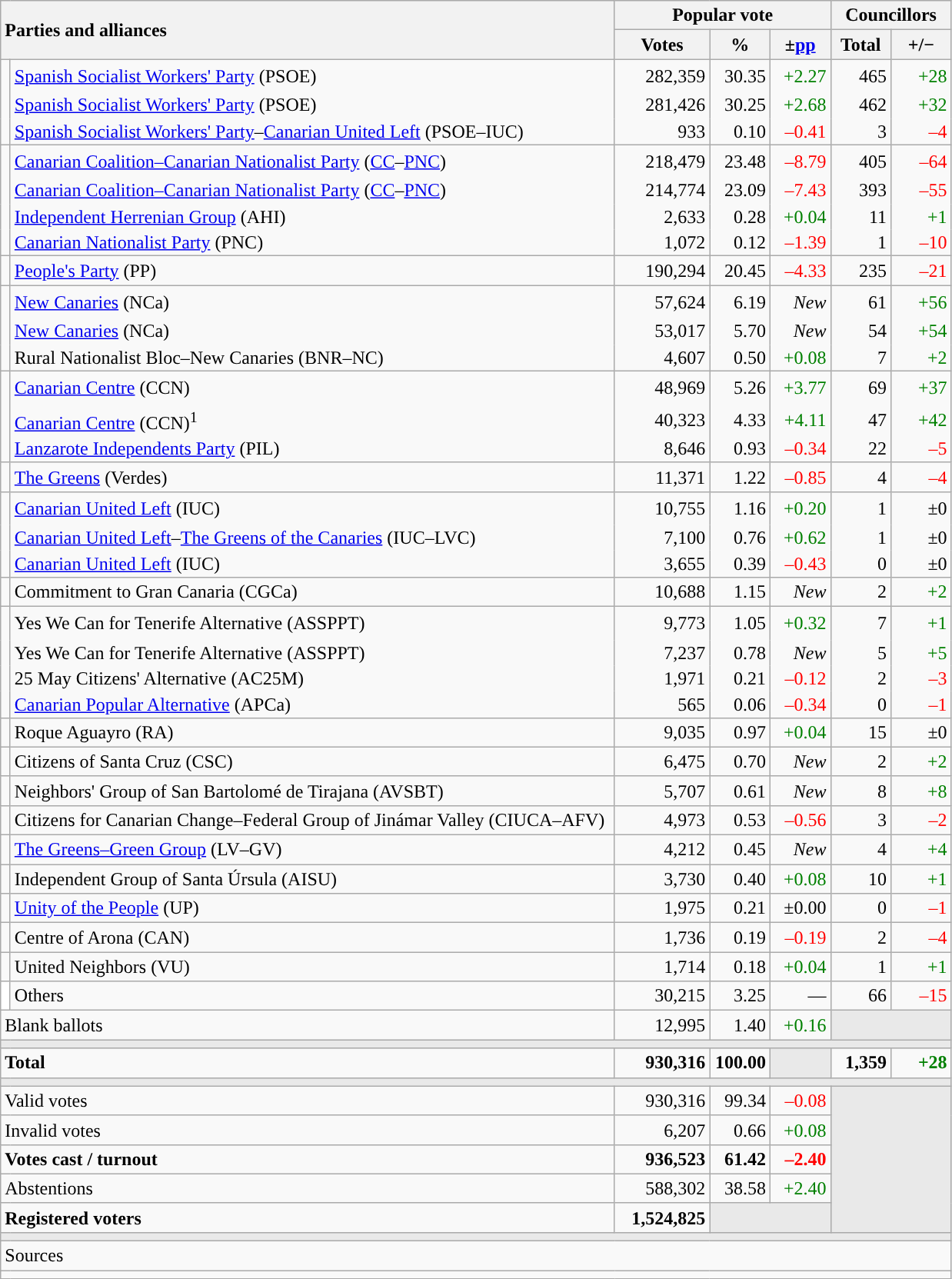<table class="wikitable" style="text-align:right;">
<tr>
<th style="text-align:left;" rowspan="2" colspan="2" width="525">Parties and alliances</th>
<th colspan="3">Popular vote</th>
<th colspan="2">Councillors</th>
</tr>
<tr>
<th width="75">Votes</th>
<th width="45">%</th>
<th width="45">±<a href='#'>pp</a></th>
<th width="45">Total</th>
<th width="45">+/−</th>
</tr>
<tr style="line-height:22px;">
<td width="1" rowspan="3"></td>
<td align="left"><a href='#'>Spanish Socialist Workers' Party</a> (PSOE)</td>
<td>282,359</td>
<td>30.35</td>
<td style="color:green;">+2.27</td>
<td>465</td>
<td style="color:green;">+28</td>
</tr>
<tr style="border-bottom-style:hidden; border-top-style:hidden; line-height:16px;">
<td align="left"><span><a href='#'>Spanish Socialist Workers' Party</a> (PSOE)</span></td>
<td>281,426</td>
<td>30.25</td>
<td style="color:green;">+2.68</td>
<td>462</td>
<td style="color:green;">+32</td>
</tr>
<tr style="line-height:16px;">
<td align="left"><span><a href='#'>Spanish Socialist Workers' Party</a>–<a href='#'>Canarian United Left</a> (PSOE–IUC)</span></td>
<td>933</td>
<td>0.10</td>
<td style="color:red;">–0.41</td>
<td>3</td>
<td style="color:red;">–4</td>
</tr>
<tr style="line-height:22px;">
<td rowspan="4" style="color:inherit;background:"></td>
<td align="left"><a href='#'>Canarian Coalition–Canarian Nationalist Party</a> (<a href='#'>CC</a>–<a href='#'>PNC</a>)</td>
<td>218,479</td>
<td>23.48</td>
<td style="color:red;">–8.79</td>
<td>405</td>
<td style="color:red;">–64</td>
</tr>
<tr style="border-bottom-style:hidden; border-top-style:hidden; line-height:16px;">
<td align="left"><span><a href='#'>Canarian Coalition–Canarian Nationalist Party</a> (<a href='#'>CC</a>–<a href='#'>PNC</a>)</span></td>
<td>214,774</td>
<td>23.09</td>
<td style="color:red;">–7.43</td>
<td>393</td>
<td style="color:red;">–55</td>
</tr>
<tr style="border-bottom-style:hidden; line-height:16px;">
<td align="left"><span><a href='#'>Independent Herrenian Group</a> (AHI)</span></td>
<td>2,633</td>
<td>0.28</td>
<td style="color:green;">+0.04</td>
<td>11</td>
<td style="color:green;">+1</td>
</tr>
<tr style="line-height:16px;">
<td align="left"><span><a href='#'>Canarian Nationalist Party</a> (PNC)</span></td>
<td>1,072</td>
<td>0.12</td>
<td style="color:red;">–1.39</td>
<td>1</td>
<td style="color:red;">–10</td>
</tr>
<tr>
<td style="color:inherit;background:"></td>
<td align="left"><a href='#'>People's Party</a> (PP)</td>
<td>190,294</td>
<td>20.45</td>
<td style="color:red;">–4.33</td>
<td>235</td>
<td style="color:red;">–21</td>
</tr>
<tr style="line-height:22px;">
<td rowspan="3" style="color:inherit;background:"></td>
<td align="left"><a href='#'>New Canaries</a> (NCa)</td>
<td>57,624</td>
<td>6.19</td>
<td><em>New</em></td>
<td>61</td>
<td style="color:green;">+56</td>
</tr>
<tr style="border-bottom-style:hidden; border-top-style:hidden; line-height:16px;">
<td align="left"><span><a href='#'>New Canaries</a> (NCa)</span></td>
<td>53,017</td>
<td>5.70</td>
<td><em>New</em></td>
<td>54</td>
<td style="color:green;">+54</td>
</tr>
<tr style="line-height:16px;">
<td align="left"><span>Rural Nationalist Bloc–New Canaries (BNR–NC)</span></td>
<td>4,607</td>
<td>0.50</td>
<td style="color:green;">+0.08</td>
<td>7</td>
<td style="color:green;">+2</td>
</tr>
<tr style="line-height:22px;">
<td rowspan="3" style="color:inherit;background:"></td>
<td align="left"><a href='#'>Canarian Centre</a> (CCN)</td>
<td>48,969</td>
<td>5.26</td>
<td style="color:green;">+3.77</td>
<td>69</td>
<td style="color:green;">+37</td>
</tr>
<tr style="border-bottom-style:hidden; border-top-style:hidden; line-height:16px;">
<td align="left"><span><a href='#'>Canarian Centre</a> (CCN)<sup>1</sup></span></td>
<td>40,323</td>
<td>4.33</td>
<td style="color:green;">+4.11</td>
<td>47</td>
<td style="color:green;">+42</td>
</tr>
<tr style="line-height:16px;">
<td align="left"><span><a href='#'>Lanzarote Independents Party</a> (PIL)</span></td>
<td>8,646</td>
<td>0.93</td>
<td style="color:red;">–0.34</td>
<td>22</td>
<td style="color:red;">–5</td>
</tr>
<tr>
<td style="color:inherit;background:"></td>
<td align="left"><a href='#'>The Greens</a> (Verdes)</td>
<td>11,371</td>
<td>1.22</td>
<td style="color:red;">–0.85</td>
<td>4</td>
<td style="color:red;">–4</td>
</tr>
<tr style="line-height:22px;">
<td rowspan="3" style="color:inherit;background:"></td>
<td align="left"><a href='#'>Canarian United Left</a> (IUC)</td>
<td>10,755</td>
<td>1.16</td>
<td style="color:green;">+0.20</td>
<td>1</td>
<td>±0</td>
</tr>
<tr style="border-bottom-style:hidden; border-top-style:hidden; line-height:16px;">
<td align="left"><span><a href='#'>Canarian United Left</a>–<a href='#'>The Greens of the Canaries</a> (IUC–LVC)</span></td>
<td>7,100</td>
<td>0.76</td>
<td style="color:green;">+0.62</td>
<td>1</td>
<td>±0</td>
</tr>
<tr style="line-height:16px;">
<td align="left"><span><a href='#'>Canarian United Left</a> (IUC)</span></td>
<td>3,655</td>
<td>0.39</td>
<td style="color:red;">–0.43</td>
<td>0</td>
<td>±0</td>
</tr>
<tr>
<td style="color:inherit;background:"></td>
<td align="left">Commitment to Gran Canaria (CGCa)</td>
<td>10,688</td>
<td>1.15</td>
<td><em>New</em></td>
<td>2</td>
<td style="color:green;">+2</td>
</tr>
<tr style="line-height:22px;">
<td rowspan="4" style="color:inherit;background:"></td>
<td align="left">Yes We Can for Tenerife Alternative (ASSPPT)</td>
<td>9,773</td>
<td>1.05</td>
<td style="color:green;">+0.32</td>
<td>7</td>
<td style="color:green;">+1</td>
</tr>
<tr style="border-bottom-style:hidden; border-top-style:hidden; line-height:16px;">
<td align="left"><span>Yes We Can for Tenerife Alternative (ASSPPT)</span></td>
<td>7,237</td>
<td>0.78</td>
<td><em>New</em></td>
<td>5</td>
<td style="color:green;">+5</td>
</tr>
<tr style="border-bottom-style:hidden; line-height:16px;">
<td align="left"><span>25 May Citizens' Alternative (AC25M)</span></td>
<td>1,971</td>
<td>0.21</td>
<td style="color:red;">–0.12</td>
<td>2</td>
<td style="color:red;">–3</td>
</tr>
<tr style="line-height:16px;">
<td align="left"><span><a href='#'>Canarian Popular Alternative</a> (APCa)</span></td>
<td>565</td>
<td>0.06</td>
<td style="color:red;">–0.34</td>
<td>0</td>
<td style="color:red;">–1</td>
</tr>
<tr>
<td style="color:inherit;background:"></td>
<td align="left">Roque Aguayro (RA)</td>
<td>9,035</td>
<td>0.97</td>
<td style="color:green;">+0.04</td>
<td>15</td>
<td>±0</td>
</tr>
<tr>
<td style="color:inherit;background:"></td>
<td align="left">Citizens of Santa Cruz (CSC)</td>
<td>6,475</td>
<td>0.70</td>
<td><em>New</em></td>
<td>2</td>
<td style="color:green;">+2</td>
</tr>
<tr>
<td style="color:inherit;background:"></td>
<td align="left">Neighbors' Group of San Bartolomé de Tirajana (AVSBT)</td>
<td>5,707</td>
<td>0.61</td>
<td><em>New</em></td>
<td>8</td>
<td style="color:green;">+8</td>
</tr>
<tr>
<td style="color:inherit;background:"></td>
<td align="left">Citizens for Canarian Change–Federal Group of Jinámar Valley (CIUCA–AFV)</td>
<td>4,973</td>
<td>0.53</td>
<td style="color:red;">–0.56</td>
<td>3</td>
<td style="color:red;">–2</td>
</tr>
<tr>
<td style="color:inherit;background:"></td>
<td align="left"><a href='#'>The Greens–Green Group</a> (LV–GV)</td>
<td>4,212</td>
<td>0.45</td>
<td><em>New</em></td>
<td>4</td>
<td style="color:green;">+4</td>
</tr>
<tr>
<td style="color:inherit;background:"></td>
<td align="left">Independent Group of Santa Úrsula (AISU)</td>
<td>3,730</td>
<td>0.40</td>
<td style="color:green;">+0.08</td>
<td>10</td>
<td style="color:green;">+1</td>
</tr>
<tr>
<td style="color:inherit;background:"></td>
<td align="left"><a href='#'>Unity of the People</a> (UP)</td>
<td>1,975</td>
<td>0.21</td>
<td>±0.00</td>
<td>0</td>
<td style="color:red;">–1</td>
</tr>
<tr>
<td style="color:inherit;background:"></td>
<td align="left">Centre of Arona (CAN)</td>
<td>1,736</td>
<td>0.19</td>
<td style="color:red;">–0.19</td>
<td>2</td>
<td style="color:red;">–4</td>
</tr>
<tr>
<td style="color:inherit;background:"></td>
<td align="left">United Neighbors (VU)</td>
<td>1,714</td>
<td>0.18</td>
<td style="color:green;">+0.04</td>
<td>1</td>
<td style="color:green;">+1</td>
</tr>
<tr>
<td bgcolor="white"></td>
<td align="left">Others</td>
<td>30,215</td>
<td>3.25</td>
<td>—</td>
<td>66</td>
<td style="color:red;">–15</td>
</tr>
<tr>
<td align="left" colspan="2">Blank ballots</td>
<td>12,995</td>
<td>1.40</td>
<td style="color:green;">+0.16</td>
<td style="color:inherit;background:#E9E9E9" colspan="2"></td>
</tr>
<tr>
<td colspan="7" style="color:inherit;background:#E9E9E9"></td>
</tr>
<tr style="font-weight:bold;">
<td align="left" colspan="2">Total</td>
<td>930,316</td>
<td>100.00</td>
<td bgcolor="#E9E9E9"></td>
<td>1,359</td>
<td style="color:green;">+28</td>
</tr>
<tr>
<td colspan="7" style="color:inherit;background:#E9E9E9"></td>
</tr>
<tr>
<td align="left" colspan="2">Valid votes</td>
<td>930,316</td>
<td>99.34</td>
<td style="color:red;">–0.08</td>
<td bgcolor="#E9E9E9" colspan="2" rowspan="5"></td>
</tr>
<tr>
<td align="left" colspan="2">Invalid votes</td>
<td>6,207</td>
<td>0.66</td>
<td style="color:green;">+0.08</td>
</tr>
<tr style="font-weight:bold;">
<td align="left" colspan="2">Votes cast / turnout</td>
<td>936,523</td>
<td>61.42</td>
<td style="color:red;">–2.40</td>
</tr>
<tr>
<td align="left" colspan="2">Abstentions</td>
<td>588,302</td>
<td>38.58</td>
<td style="color:green;">+2.40</td>
</tr>
<tr style="font-weight:bold;">
<td align="left" colspan="2">Registered voters</td>
<td>1,524,825</td>
<td bgcolor="#E9E9E9" colspan="2"></td>
</tr>
<tr>
<td colspan="7" style="color:inherit;background:#E9E9E9"></td>
</tr>
<tr>
<td align="left" colspan="7">Sources</td>
</tr>
<tr>
<td colspan="7" style="text-align:left; max-width:790px;"></td>
</tr>
</table>
